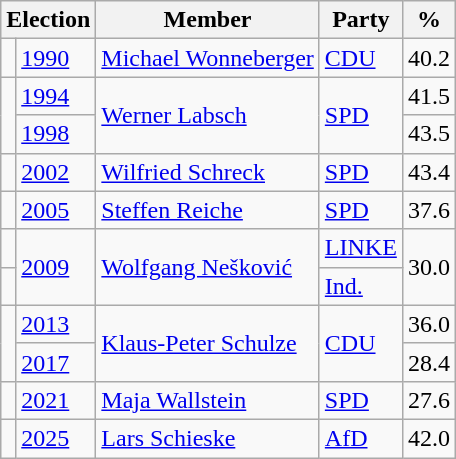<table class=wikitable>
<tr>
<th colspan=2>Election</th>
<th>Member</th>
<th>Party</th>
<th>%</th>
</tr>
<tr>
<td bgcolor=></td>
<td><a href='#'>1990</a></td>
<td><a href='#'>Michael Wonneberger</a></td>
<td><a href='#'>CDU</a></td>
<td align=right>40.2</td>
</tr>
<tr>
<td rowspan=2 bgcolor=></td>
<td><a href='#'>1994</a></td>
<td rowspan=2><a href='#'>Werner Labsch</a></td>
<td rowspan=2><a href='#'>SPD</a></td>
<td align=right>41.5</td>
</tr>
<tr>
<td><a href='#'>1998</a></td>
<td align=right>43.5</td>
</tr>
<tr>
<td bgcolor=></td>
<td><a href='#'>2002</a></td>
<td><a href='#'>Wilfried Schreck</a></td>
<td><a href='#'>SPD</a></td>
<td align=right>43.4</td>
</tr>
<tr>
<td bgcolor=></td>
<td><a href='#'>2005</a></td>
<td><a href='#'>Steffen Reiche</a></td>
<td><a href='#'>SPD</a></td>
<td align=right>37.6</td>
</tr>
<tr>
<td bgcolor=></td>
<td rowspan=2><a href='#'>2009</a></td>
<td rowspan=2><a href='#'>Wolfgang Nešković</a></td>
<td><a href='#'>LINKE</a></td>
<td rowspan=2 align=right>30.0</td>
</tr>
<tr>
<td bgcolor=></td>
<td><a href='#'>Ind.</a></td>
</tr>
<tr>
<td rowspan=2 bgcolor=></td>
<td><a href='#'>2013</a></td>
<td rowspan=2><a href='#'>Klaus-Peter Schulze</a></td>
<td rowspan=2><a href='#'>CDU</a></td>
<td align=right>36.0</td>
</tr>
<tr>
<td><a href='#'>2017</a></td>
<td align=right>28.4</td>
</tr>
<tr>
<td bgcolor=></td>
<td><a href='#'>2021</a></td>
<td><a href='#'>Maja Wallstein</a></td>
<td><a href='#'>SPD</a></td>
<td align=right>27.6</td>
</tr>
<tr>
<td bgcolor=></td>
<td><a href='#'>2025</a></td>
<td><a href='#'>Lars Schieske</a></td>
<td><a href='#'>AfD</a></td>
<td align=right>42.0</td>
</tr>
</table>
